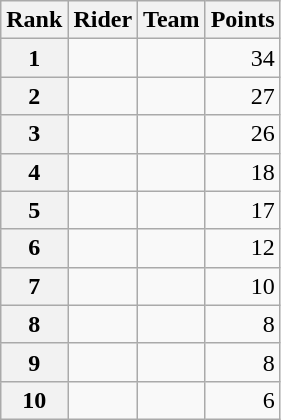<table class="wikitable" margin-bottom:0;">
<tr>
<th scope="col">Rank</th>
<th scope="col">Rider</th>
<th scope="col">Team</th>
<th scope="col">Points</th>
</tr>
<tr>
<th scope="row">1</th>
<td> </td>
<td></td>
<td align="right">34</td>
</tr>
<tr>
<th scope="row">2</th>
<td></td>
<td></td>
<td align="right">27</td>
</tr>
<tr>
<th scope="row">3</th>
<td></td>
<td></td>
<td align="right">26</td>
</tr>
<tr>
<th scope="row">4</th>
<td></td>
<td></td>
<td align="right">18</td>
</tr>
<tr>
<th scope="row">5</th>
<td></td>
<td></td>
<td align="right">17</td>
</tr>
<tr>
<th scope="row">6</th>
<td></td>
<td></td>
<td align="right">12</td>
</tr>
<tr>
<th scope="row">7</th>
<td></td>
<td></td>
<td align="right">10</td>
</tr>
<tr>
<th scope="row">8</th>
<td></td>
<td></td>
<td align="right">8</td>
</tr>
<tr>
<th scope="row">9</th>
<td></td>
<td></td>
<td align="right">8</td>
</tr>
<tr>
<th scope="row">10</th>
<td></td>
<td></td>
<td align="right">6</td>
</tr>
</table>
